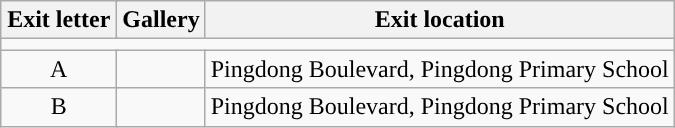<table class="wikitable">
<tr>
<th colspan=2 style="width:70px">Exit letter</th>
<th>Gallery</th>
<th>Exit location</th>
</tr>
<tr style="background:#">
<td colspan="4"></td>
</tr>
<tr>
<td colspan=2 align=center>A</td>
<td></td>
<td>Pingdong Boulevard, Pingdong Primary School</td>
</tr>
<tr>
<td colspan=2 align=center>B</td>
<td></td>
<td>Pingdong Boulevard, Pingdong Primary School</td>
</tr>
</table>
